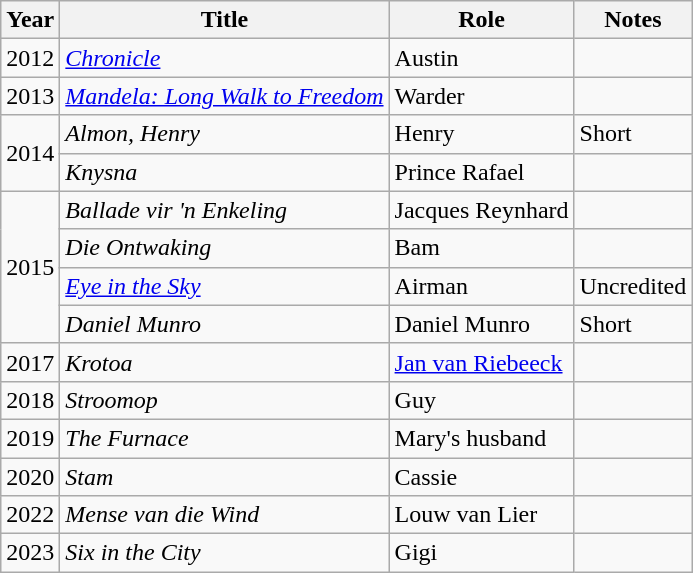<table class="wikitable sortable">
<tr>
<th>Year</th>
<th>Title</th>
<th>Role</th>
<th class="unsortable">Notes</th>
</tr>
<tr>
<td>2012</td>
<td><em><a href='#'>Chronicle</a></em></td>
<td>Austin</td>
<td></td>
</tr>
<tr>
<td>2013</td>
<td><em><a href='#'>Mandela: Long Walk to Freedom</a></em></td>
<td>Warder</td>
<td></td>
</tr>
<tr>
<td rowspan="2">2014</td>
<td><em>Almon, Henry</em></td>
<td>Henry</td>
<td>Short</td>
</tr>
<tr>
<td><em>Knysna</em></td>
<td>Prince Rafael</td>
<td></td>
</tr>
<tr>
<td rowspan="4">2015</td>
<td><em>Ballade vir 'n Enkeling</em></td>
<td>Jacques Reynhard</td>
<td></td>
</tr>
<tr>
<td><em>Die Ontwaking</em></td>
<td>Bam</td>
<td></td>
</tr>
<tr>
<td><em><a href='#'>Eye in the Sky</a></em></td>
<td>Airman</td>
<td>Uncredited</td>
</tr>
<tr>
<td><em>Daniel Munro</em></td>
<td>Daniel Munro</td>
<td>Short</td>
</tr>
<tr>
<td>2017</td>
<td><em>Krotoa</em></td>
<td><a href='#'>Jan van Riebeeck</a></td>
<td></td>
</tr>
<tr>
<td>2018</td>
<td><em>Stroomop</em></td>
<td>Guy</td>
<td></td>
</tr>
<tr>
<td>2019</td>
<td><em>The Furnace</em></td>
<td>Mary's husband</td>
<td></td>
</tr>
<tr>
<td>2020</td>
<td><em>Stam</em></td>
<td>Cassie</td>
<td></td>
</tr>
<tr>
<td>2022</td>
<td><em>Mense van die Wind</em></td>
<td>Louw van Lier</td>
<td></td>
</tr>
<tr>
<td>2023</td>
<td><em>Six in the City</em></td>
<td>Gigi</td>
<td></td>
</tr>
</table>
